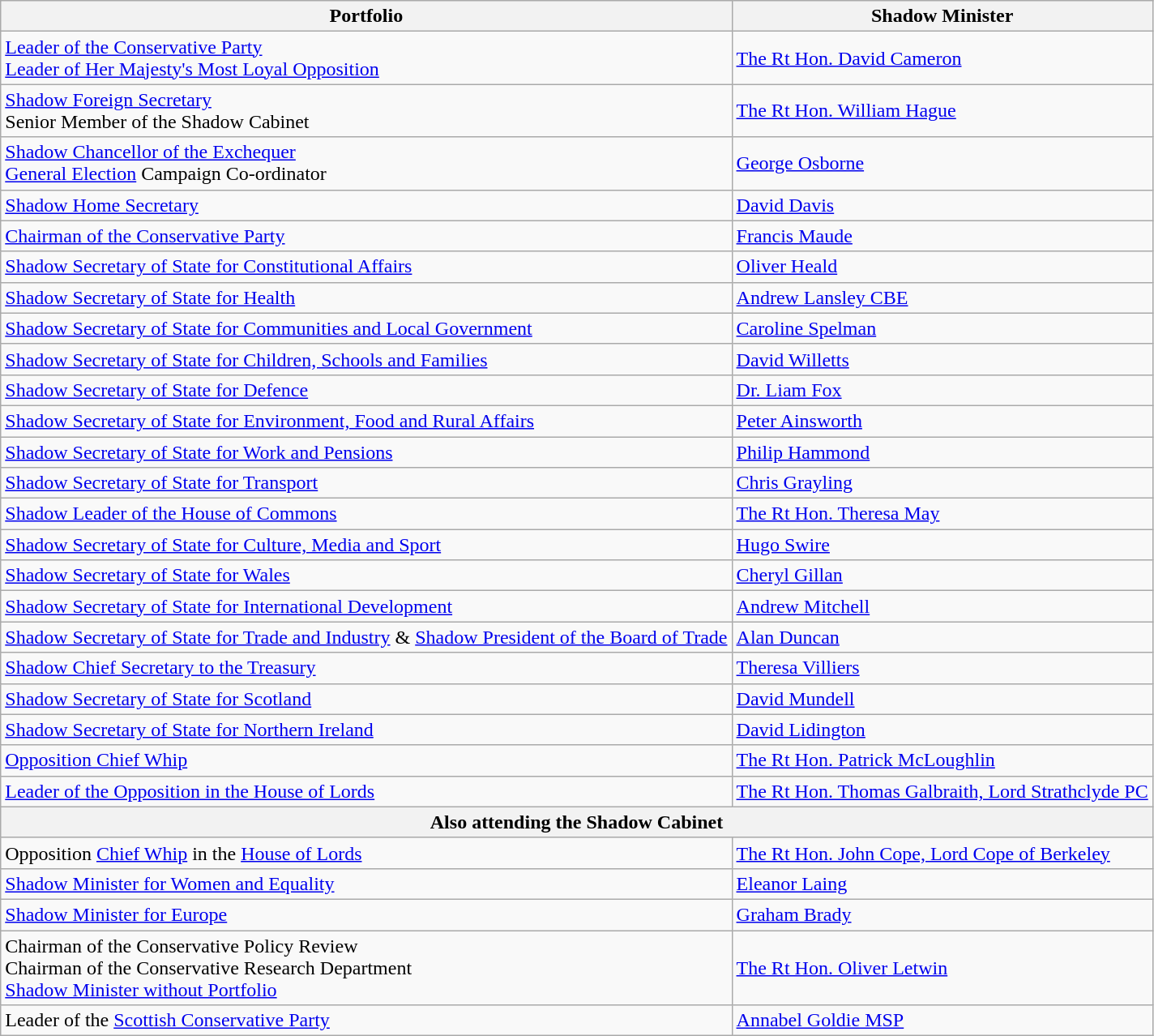<table class="wikitable">
<tr>
<th>Portfolio</th>
<th>Shadow Minister</th>
</tr>
<tr>
<td><a href='#'>Leader of the Conservative Party</a><br><a href='#'>Leader of Her Majesty's Most Loyal Opposition</a> </td>
<td><a href='#'>The Rt Hon. David Cameron</a></td>
</tr>
<tr>
<td><a href='#'>Shadow Foreign Secretary</a><br>Senior Member of the Shadow Cabinet</td>
<td><a href='#'>The Rt Hon. William Hague</a></td>
</tr>
<tr>
<td><a href='#'>Shadow Chancellor of the Exchequer</a><br><a href='#'>General Election</a> Campaign Co-ordinator</td>
<td><a href='#'>George Osborne</a></td>
</tr>
<tr>
<td><a href='#'>Shadow Home Secretary</a></td>
<td><a href='#'>David Davis</a></td>
</tr>
<tr>
<td><a href='#'>Chairman of the Conservative Party</a></td>
<td><a href='#'>Francis Maude</a></td>
</tr>
<tr>
<td><a href='#'>Shadow Secretary of State for Constitutional Affairs</a></td>
<td><a href='#'>Oliver Heald</a></td>
</tr>
<tr>
<td><a href='#'>Shadow Secretary of State for Health</a></td>
<td><a href='#'>Andrew Lansley CBE</a></td>
</tr>
<tr>
<td><a href='#'>Shadow Secretary of State for Communities and Local Government</a></td>
<td><a href='#'>Caroline Spelman</a></td>
</tr>
<tr>
<td><a href='#'>Shadow Secretary of State for Children, Schools and Families</a></td>
<td><a href='#'>David Willetts</a></td>
</tr>
<tr>
<td><a href='#'>Shadow Secretary of State for Defence</a></td>
<td><a href='#'>Dr. Liam Fox</a></td>
</tr>
<tr>
<td><a href='#'>Shadow Secretary of State for Environment, Food and Rural Affairs</a></td>
<td><a href='#'>Peter Ainsworth</a></td>
</tr>
<tr>
<td><a href='#'>Shadow Secretary of State for Work and Pensions</a></td>
<td><a href='#'>Philip Hammond</a></td>
</tr>
<tr>
<td><a href='#'>Shadow Secretary of State for Transport</a></td>
<td><a href='#'>Chris Grayling</a></td>
</tr>
<tr>
<td><a href='#'>Shadow Leader of the House of Commons</a></td>
<td><a href='#'>The Rt Hon. Theresa May</a></td>
</tr>
<tr>
<td><a href='#'>Shadow Secretary of State for Culture, Media and Sport</a></td>
<td><a href='#'>Hugo Swire</a></td>
</tr>
<tr>
<td><a href='#'>Shadow Secretary of State for Wales</a></td>
<td><a href='#'>Cheryl Gillan</a></td>
</tr>
<tr>
<td><a href='#'>Shadow Secretary of State for International Development</a></td>
<td><a href='#'>Andrew Mitchell</a></td>
</tr>
<tr>
<td><a href='#'>Shadow Secretary of State for Trade and Industry</a> & <a href='#'>Shadow President of the Board of Trade</a></td>
<td><a href='#'>Alan Duncan</a></td>
</tr>
<tr>
<td><a href='#'>Shadow Chief Secretary to the Treasury</a></td>
<td><a href='#'>Theresa Villiers</a></td>
</tr>
<tr>
<td><a href='#'>Shadow Secretary of State for Scotland</a></td>
<td><a href='#'>David Mundell</a></td>
</tr>
<tr>
<td><a href='#'>Shadow Secretary of State for Northern Ireland</a></td>
<td><a href='#'>David Lidington</a></td>
</tr>
<tr>
<td><a href='#'>Opposition Chief Whip</a></td>
<td><a href='#'>The Rt Hon. Patrick McLoughlin</a></td>
</tr>
<tr>
<td><a href='#'>Leader of the Opposition in the House of Lords</a></td>
<td><a href='#'>The Rt Hon. Thomas Galbraith, Lord Strathclyde PC</a></td>
</tr>
<tr>
<th colspan=2>Also attending the Shadow Cabinet</th>
</tr>
<tr>
<td>Opposition <a href='#'>Chief Whip</a> in the <a href='#'>House of Lords</a></td>
<td><a href='#'>The Rt Hon. John Cope, Lord Cope of Berkeley</a></td>
</tr>
<tr>
<td><a href='#'>Shadow Minister for Women and Equality</a></td>
<td><a href='#'>Eleanor Laing</a></td>
</tr>
<tr>
<td><a href='#'>Shadow Minister for Europe</a></td>
<td><a href='#'>Graham Brady</a></td>
</tr>
<tr>
<td>Chairman of the Conservative Policy Review<br>Chairman of the Conservative Research Department<br><a href='#'>Shadow Minister without Portfolio</a></td>
<td><a href='#'>The Rt Hon. Oliver Letwin</a></td>
</tr>
<tr>
<td>Leader of the <a href='#'>Scottish Conservative Party</a></td>
<td><a href='#'>Annabel Goldie MSP</a></td>
</tr>
</table>
